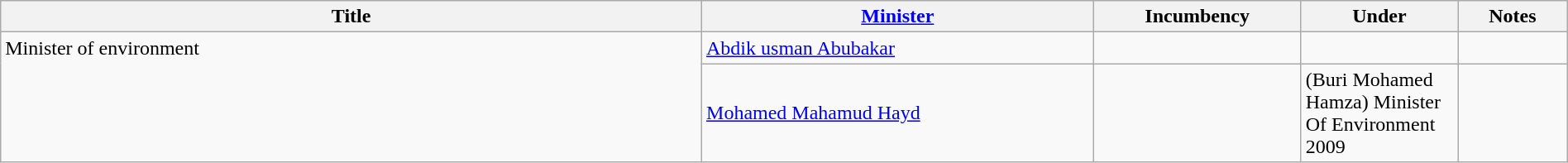<table class="wikitable" style="width:100%;">
<tr>
<th>Title</th>
<th style="width:25%;"><a href='#'>Minister</a></th>
<th style="width:160px;">Incumbency</th>
<th style="width:10%;">Under</th>
<th style="width:7%;">Notes</th>
</tr>
<tr>
<td rowspan="2" style="vertical-align:top;">Minister of environment</td>
<td><a href='#'>Abdik usman Abubakar</a></td>
<td></td>
<td></td>
<td></td>
</tr>
<tr>
<td><a href='#'>Mohamed Mahamud Hayd</a></td>
<td></td>
<td>(Buri Mohamed Hamza) Minister Of Environment 2009</td>
<td></td>
</tr>
</table>
